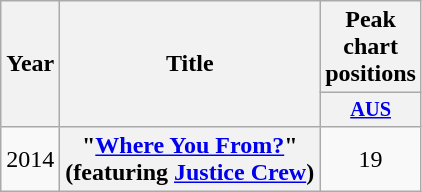<table class="wikitable plainrowheaders" style="text-align:center;">
<tr>
<th scope="col" rowspan="2">Year</th>
<th scope="col" rowspan="2">Title</th>
<th scope="col" colspan="1">Peak chart positions</th>
</tr>
<tr>
<th scope="col" style="width:3em;font-size:85%;"><a href='#'>AUS</a><br></th>
</tr>
<tr>
<td>2014</td>
<th scope="row">"<a href='#'>Where You From?</a>"<br><span>(featuring <a href='#'>Justice Crew</a>)</span></th>
<td>19</td>
</tr>
</table>
